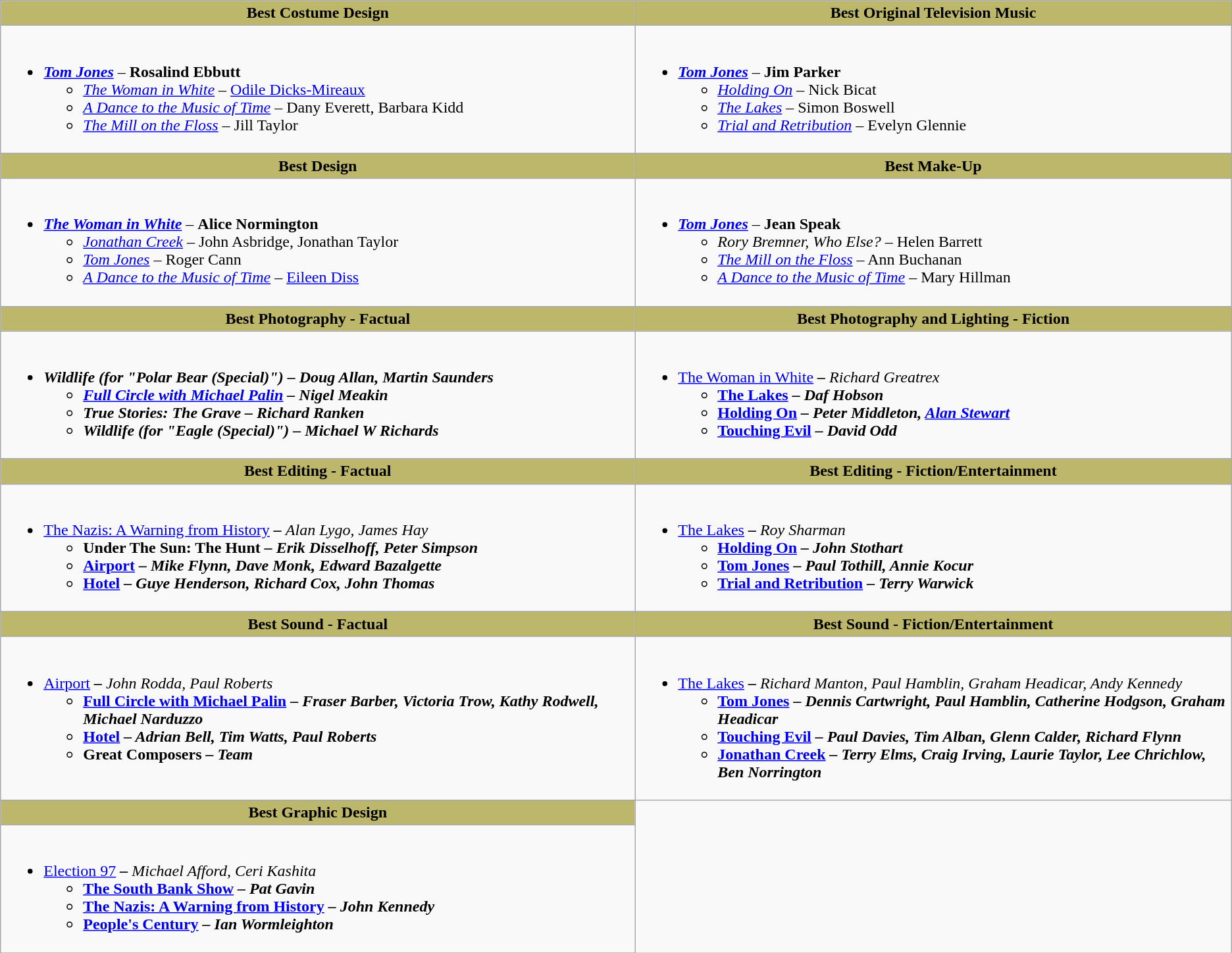<table class=wikitable>
<tr>
<th style="background:#BDB76B;">Best Costume Design</th>
<th style="background:#BDB76B;">Best Original Television Music</th>
</tr>
<tr>
<td valign="top"><br><ul><li><strong><em><a href='#'>Tom Jones</a></em></strong> – <strong>Rosalind Ebbutt</strong><ul><li><em><a href='#'>The Woman in White</a></em> – <a href='#'>Odile Dicks-Mireaux</a></li><li><em><a href='#'>A Dance to the Music of Time</a></em> – Dany Everett, Barbara Kidd</li><li><em><a href='#'>The Mill on the Floss</a></em> – Jill Taylor</li></ul></li></ul></td>
<td valign="top"><br><ul><li><strong><em><a href='#'>Tom Jones</a></em></strong> – <strong>Jim Parker</strong><ul><li><em><a href='#'>Holding On</a></em> – Nick Bicat</li><li><em><a href='#'>The Lakes</a></em> – Simon Boswell</li><li><em><a href='#'>Trial and Retribution</a></em> – Evelyn Glennie</li></ul></li></ul></td>
</tr>
<tr>
</tr>
<tr>
<th style="background:#BDB76B;">Best Design</th>
<th style="background:#BDB76B;">Best Make-Up</th>
</tr>
<tr>
<td valign="top"><br><ul><li><strong><em><a href='#'>The Woman in White</a></em></strong> – <strong>Alice Normington</strong><ul><li><em><a href='#'>Jonathan Creek</a></em> – John Asbridge, Jonathan Taylor</li><li><em><a href='#'>Tom Jones</a></em> – Roger Cann</li><li><em><a href='#'>A Dance to the Music of Time</a></em> – <a href='#'>Eileen Diss</a></li></ul></li></ul></td>
<td valign="top"><br><ul><li><strong><em><a href='#'>Tom Jones</a></em></strong> – <strong>Jean Speak</strong><ul><li><em>Rory Bremner, Who Else?</em> – Helen Barrett</li><li><em><a href='#'>The Mill on the Floss</a></em> – Ann Buchanan</li><li><em><a href='#'>A Dance to the Music of Time</a></em> – Mary Hillman</li></ul></li></ul></td>
</tr>
<tr>
</tr>
<tr>
<th style="background:#BDB76B;">Best Photography - Factual</th>
<th style="background:#BDB76B;">Best Photography and Lighting - Fiction</th>
</tr>
<tr>
<td valign="top"><br><ul><li><strong><em>Wildlife<em> (for "Polar Bear (Special)")<strong> – </strong>Doug Allan, Martin Saunders<strong><ul><li></em><a href='#'>Full Circle with Michael Palin</a><em> – Nigel Meakin</li><li></em>True Stories: The Grave<em> – Richard Ranken</li><li></em>Wildlife (for "Eagle (Special)")<em> – Michael W Richards</li></ul></li></ul></td>
<td valign="top"><br><ul><li></em></strong><a href='#'>The Woman in White</a><strong><em> – </strong>Richard Greatrex<strong><ul><li></em><a href='#'>The Lakes</a><em> – Daf Hobson</li><li></em><a href='#'>Holding On</a><em> – Peter Middleton, <a href='#'>Alan Stewart</a></li><li></em><a href='#'>Touching Evil</a><em> – David Odd</li></ul></li></ul></td>
</tr>
<tr>
</tr>
<tr>
<th style="background:#BDB76B;">Best Editing - Factual</th>
<th style="background:#BDB76B;">Best Editing - Fiction/Entertainment</th>
</tr>
<tr>
<td valign="top"><br><ul><li></em></strong><a href='#'>The Nazis: A Warning from History</a><strong><em> – </strong>Alan Lygo, James Hay<strong><ul><li></em>Under The Sun: The Hunt<em> – Erik Disselhoff, Peter Simpson</li><li></em><a href='#'>Airport</a><em> – Mike Flynn, Dave Monk, Edward Bazalgette</li><li></em><a href='#'>Hotel</a><em> – Guye Henderson, Richard Cox, John Thomas</li></ul></li></ul></td>
<td valign="top"><br><ul><li></em></strong><a href='#'>The Lakes</a><strong><em> – </strong>Roy Sharman<strong><ul><li></em><a href='#'>Holding On</a><em> – John Stothart</li><li></em><a href='#'>Tom Jones</a><em> – Paul Tothill, Annie Kocur</li><li></em><a href='#'>Trial and Retribution</a><em> – Terry Warwick</li></ul></li></ul></td>
</tr>
<tr>
</tr>
<tr>
<th style="background:#BDB76B;">Best Sound - Factual</th>
<th style="background:#BDB76B;">Best Sound - Fiction/Entertainment</th>
</tr>
<tr>
<td valign="top"><br><ul><li></em></strong><a href='#'>Airport</a><strong><em> – </strong>John Rodda, Paul Roberts<strong><ul><li></em><a href='#'>Full Circle with Michael Palin</a><em> – Fraser Barber, Victoria Trow, Kathy Rodwell, Michael Narduzzo</li><li></em><a href='#'>Hotel</a><em> – Adrian Bell, Tim Watts, Paul Roberts</li><li></em>Great Composers<em> – Team</li></ul></li></ul></td>
<td valign="top"><br><ul><li></em></strong><a href='#'>The Lakes</a><strong><em> – </strong>Richard Manton, Paul Hamblin, Graham Headicar, Andy Kennedy<strong><ul><li></em><a href='#'>Tom Jones</a><em> – Dennis Cartwright, Paul Hamblin, Catherine Hodgson, Graham Headicar</li><li></em><a href='#'>Touching Evil</a><em> – Paul Davies, Tim Alban, Glenn Calder, Richard Flynn</li><li></em><a href='#'>Jonathan Creek</a><em> – Terry Elms, Craig Irving, Laurie Taylor, Lee Chrichlow, Ben Norrington</li></ul></li></ul></td>
</tr>
<tr>
</tr>
<tr>
<th style="background:#BDB76B;">Best Graphic Design</th>
</tr>
<tr>
<td valign="top"><br><ul><li></em></strong><a href='#'>Election 97</a><strong><em> – </strong>Michael Afford, Ceri Kashita<strong><ul><li></em><a href='#'>The South Bank Show</a><em> – Pat Gavin</li><li></em><a href='#'>The Nazis: A Warning from History</a><em> – John Kennedy</li><li></em><a href='#'>People's Century</a><em> – Ian Wormleighton</li></ul></li></ul></td>
</tr>
<tr>
</tr>
<tr>
</tr>
</table>
